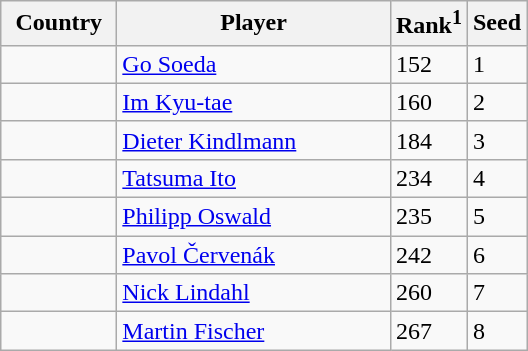<table class="sortable wikitable">
<tr>
<th width="70">Country</th>
<th width="175">Player</th>
<th>Rank<sup>1</sup></th>
<th>Seed</th>
</tr>
<tr>
<td></td>
<td><a href='#'>Go Soeda</a></td>
<td>152</td>
<td>1</td>
</tr>
<tr>
<td></td>
<td><a href='#'>Im Kyu-tae</a></td>
<td>160</td>
<td>2</td>
</tr>
<tr>
<td></td>
<td><a href='#'>Dieter Kindlmann</a></td>
<td>184</td>
<td>3</td>
</tr>
<tr>
<td></td>
<td><a href='#'>Tatsuma Ito</a></td>
<td>234</td>
<td>4</td>
</tr>
<tr>
<td></td>
<td><a href='#'>Philipp Oswald</a></td>
<td>235</td>
<td>5</td>
</tr>
<tr>
<td></td>
<td><a href='#'>Pavol Červenák</a></td>
<td>242</td>
<td>6</td>
</tr>
<tr>
<td></td>
<td><a href='#'>Nick Lindahl</a></td>
<td>260</td>
<td>7</td>
</tr>
<tr>
<td></td>
<td><a href='#'>Martin Fischer</a></td>
<td>267</td>
<td>8</td>
</tr>
</table>
